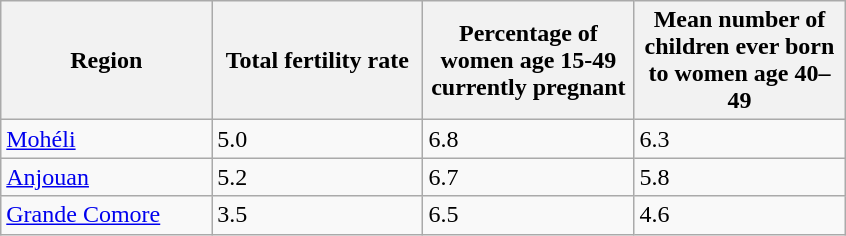<table class="wikitable sortable">
<tr>
<th style="width:100pt;">Region</th>
<th style="width:100pt;">Total fertility rate</th>
<th style="width:100pt;">Percentage of women age 15-49 currently pregnant</th>
<th style="width:100pt;">Mean number of children ever born to women age 40–49</th>
</tr>
<tr>
<td><a href='#'>Mohéli</a></td>
<td>5.0</td>
<td>6.8</td>
<td>6.3</td>
</tr>
<tr>
<td><a href='#'>Anjouan</a></td>
<td>5.2</td>
<td>6.7</td>
<td>5.8</td>
</tr>
<tr>
<td><a href='#'>Grande Comore</a></td>
<td>3.5</td>
<td>6.5</td>
<td>4.6</td>
</tr>
</table>
